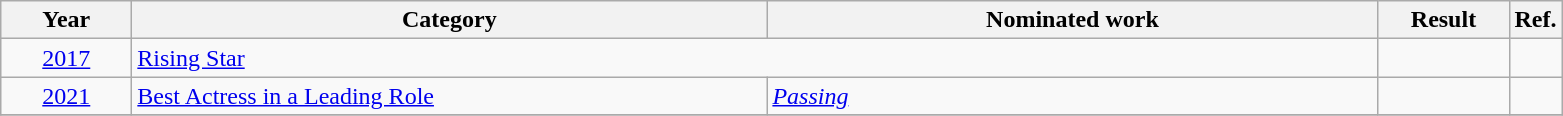<table class=wikitable>
<tr>
<th scope="col" style="width:5em;">Year</th>
<th scope="col" style="width:26em;">Category</th>
<th scope="col" style="width:25em;">Nominated work</th>
<th scope="col" style="width:5em;">Result</th>
<th>Ref.</th>
</tr>
<tr>
<td style="text-align:center;"><a href='#'>2017</a></td>
<td colspan=2><a href='#'>Rising Star</a></td>
<td></td>
<td style="text-align: center;"></td>
</tr>
<tr>
<td style="text-align:center;"><a href='#'>2021</a></td>
<td><a href='#'>Best Actress in a Leading Role</a></td>
<td><em><a href='#'>Passing</a></em></td>
<td></td>
<td></td>
</tr>
<tr>
</tr>
</table>
